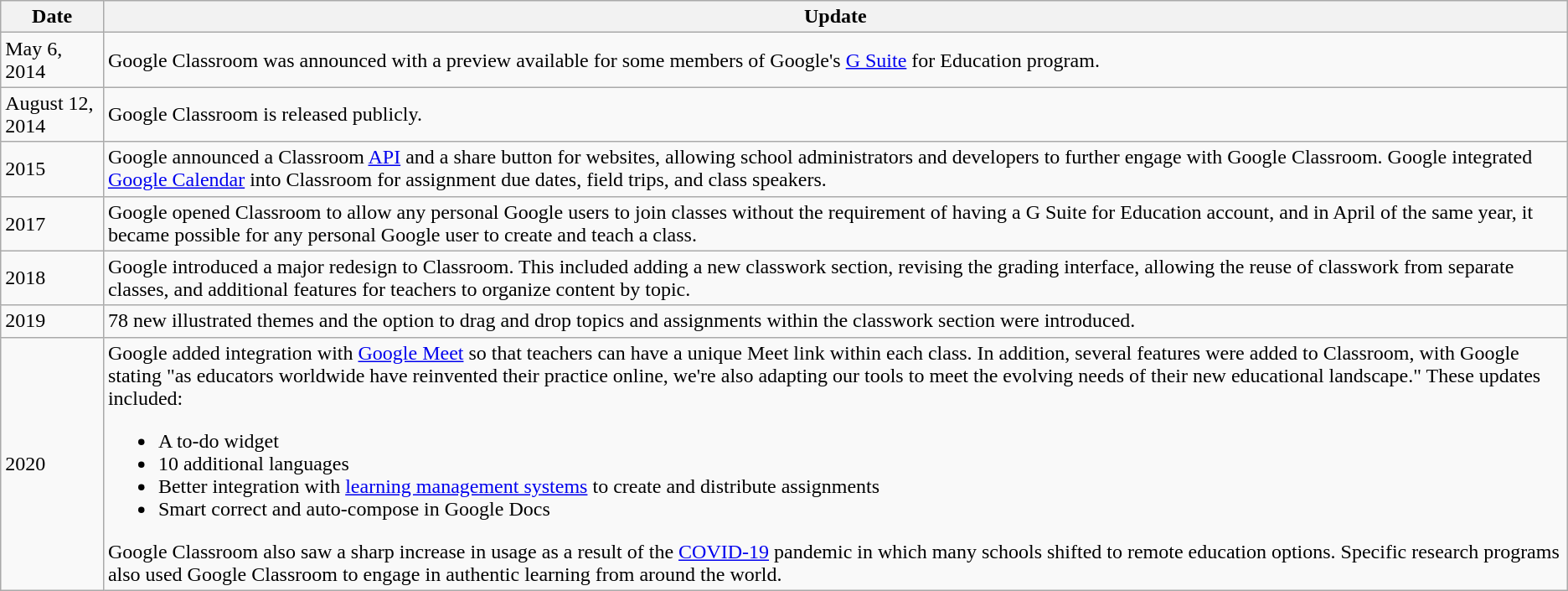<table class="wikitable">
<tr>
<th>Date</th>
<th>Update</th>
</tr>
<tr>
<td>May 6, 2014</td>
<td>Google Classroom was announced with a preview available for some members of Google's <a href='#'>G Suite</a> for Education program.</td>
</tr>
<tr>
<td>August 12, 2014</td>
<td>Google Classroom is released publicly.</td>
</tr>
<tr>
<td>2015</td>
<td>Google announced a Classroom <a href='#'>API</a> and a share button for websites, allowing school administrators and developers to further engage with Google Classroom. Google integrated <a href='#'>Google Calendar</a> into Classroom for assignment due dates, field trips, and class speakers.</td>
</tr>
<tr>
<td>2017</td>
<td>Google opened Classroom to allow any personal Google users to join classes without the requirement of having a G Suite for Education account, and in April of the same year, it became possible for any personal Google user to create and teach a class.</td>
</tr>
<tr>
<td>2018</td>
<td>Google introduced a major redesign to Classroom. This included adding a new classwork section, revising the grading interface, allowing the reuse of classwork from separate classes, and additional features for teachers to organize content by topic.</td>
</tr>
<tr>
<td>2019</td>
<td>78 new illustrated themes and the option to drag and drop topics and assignments within the classwork section were introduced.</td>
</tr>
<tr>
<td>2020</td>
<td>Google added integration with <a href='#'>Google Meet</a> so that teachers can have a unique Meet link within each class. In addition, several features were added to Classroom, with Google stating "as educators worldwide have reinvented their practice online, we're also adapting our tools to meet the evolving needs of their new educational landscape." These updates included:<br><ul><li>A to-do widget</li><li>10 additional languages</li><li>Better integration with <a href='#'>learning management systems</a> to create and distribute assignments</li><li>Smart correct and auto-compose in Google Docs</li></ul>Google Classroom also saw a sharp increase in usage as a result of the <a href='#'>COVID-19</a> pandemic in which many schools shifted to remote education options. Specific research programs also used Google Classroom to engage in authentic learning from around the world.</td>
</tr>
</table>
